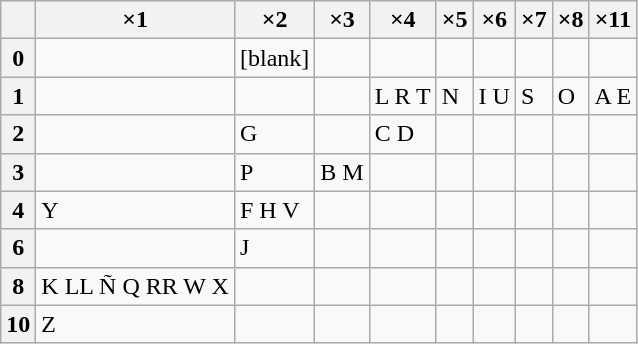<table class="wikitable floatright">
<tr>
<th></th>
<th>×1</th>
<th>×2</th>
<th>×3</th>
<th>×4</th>
<th>×5</th>
<th>×6</th>
<th>×7</th>
<th>×8</th>
<th>×11</th>
</tr>
<tr>
<th>0</th>
<td></td>
<td>[blank]</td>
<td></td>
<td></td>
<td></td>
<td></td>
<td></td>
<td></td>
<td></td>
</tr>
<tr>
<th>1</th>
<td></td>
<td></td>
<td></td>
<td>L R T</td>
<td>N</td>
<td>I U</td>
<td>S</td>
<td>O</td>
<td>A E</td>
</tr>
<tr>
<th>2</th>
<td></td>
<td>G</td>
<td></td>
<td>C D</td>
<td></td>
<td></td>
<td></td>
<td></td>
<td></td>
</tr>
<tr>
<th>3</th>
<td></td>
<td>P</td>
<td>B M</td>
<td></td>
<td></td>
<td></td>
<td></td>
<td></td>
<td></td>
</tr>
<tr>
<th>4</th>
<td>Y</td>
<td>F H V</td>
<td></td>
<td></td>
<td></td>
<td></td>
<td></td>
<td></td>
<td></td>
</tr>
<tr>
<th>6</th>
<td></td>
<td>J</td>
<td></td>
<td></td>
<td></td>
<td></td>
<td></td>
<td></td>
<td></td>
</tr>
<tr>
<th>8</th>
<td>K LL Ñ Q RR W X</td>
<td></td>
<td></td>
<td></td>
<td></td>
<td></td>
<td></td>
<td></td>
<td></td>
</tr>
<tr>
<th>10</th>
<td>Z</td>
<td></td>
<td></td>
<td></td>
<td></td>
<td></td>
<td></td>
<td></td>
<td></td>
</tr>
</table>
